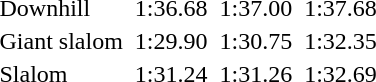<table>
<tr>
<td>Downhill<br></td>
<td></td>
<td align=center>1:36.68</td>
<td></td>
<td align=center>1:37.00</td>
<td></td>
<td align=center>1:37.68</td>
</tr>
<tr>
<td>Giant slalom<br></td>
<td></td>
<td align=center>1:29.90</td>
<td></td>
<td align=center>1:30.75</td>
<td></td>
<td align=center>1:32.35</td>
</tr>
<tr>
<td>Slalom<br></td>
<td></td>
<td align=center>1:31.24</td>
<td></td>
<td align=center>1:31.26</td>
<td></td>
<td align=center>1:32.69</td>
</tr>
</table>
